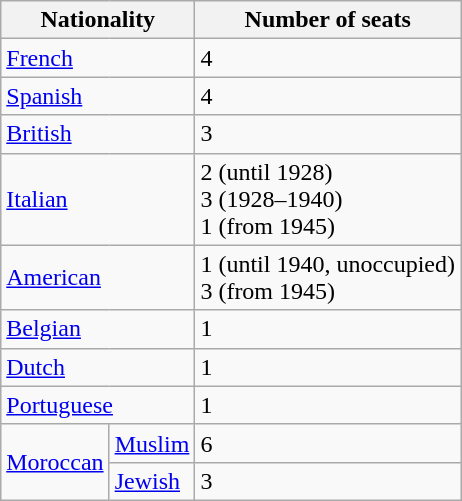<table class="wikitable">
<tr>
<th colspan="2">Nationality</th>
<th>Number of seats</th>
</tr>
<tr>
<td colspan="2"> <a href='#'>French</a></td>
<td>4</td>
</tr>
<tr>
<td colspan="2"> <a href='#'>Spanish</a></td>
<td>4</td>
</tr>
<tr>
<td colspan="2"> <a href='#'>British</a></td>
<td>3</td>
</tr>
<tr>
<td colspan="2"> <a href='#'>Italian</a></td>
<td>2 (until 1928) <br> 3 (1928–1940) <br> 1 (from 1945)</td>
</tr>
<tr>
<td colspan="2"> <a href='#'>American</a></td>
<td>1 (until 1940, unoccupied)<br>3 (from 1945)</td>
</tr>
<tr>
<td colspan="2"> <a href='#'>Belgian</a></td>
<td>1</td>
</tr>
<tr>
<td colspan="2"> <a href='#'>Dutch</a></td>
<td>1</td>
</tr>
<tr>
<td colspan="2"> <a href='#'>Portuguese</a></td>
<td>1</td>
</tr>
<tr>
<td rowspan="2"> <a href='#'>Moroccan</a></td>
<td><a href='#'>Muslim</a></td>
<td>6</td>
</tr>
<tr>
<td><a href='#'>Jewish</a></td>
<td>3</td>
</tr>
</table>
